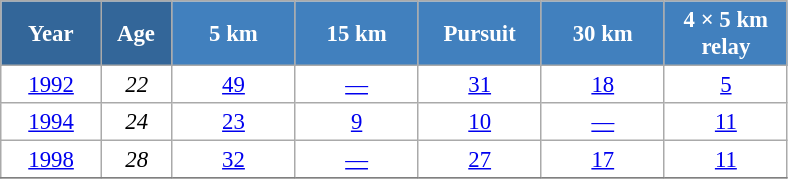<table class="wikitable" style="font-size:95%; text-align:center; border:grey solid 1px; border-collapse:collapse; background:#ffffff;">
<tr>
<th style="background-color:#369; color:white; width:60px;"> Year </th>
<th style="background-color:#369; color:white; width:40px;"> Age </th>
<th style="background-color:#4180be; color:white; width:75px;"> 5 km </th>
<th style="background-color:#4180be; color:white; width:75px;"> 15 km </th>
<th style="background-color:#4180be; color:white; width:75px;"> Pursuit </th>
<th style="background-color:#4180be; color:white; width:75px;"> 30 km </th>
<th style="background-color:#4180be; color:white; width:75px;"> 4 × 5 km <br> relay </th>
</tr>
<tr>
<td><a href='#'>1992</a></td>
<td><em>22</em></td>
<td><a href='#'>49</a></td>
<td><a href='#'>—</a></td>
<td><a href='#'>31</a></td>
<td><a href='#'>18</a></td>
<td><a href='#'>5</a></td>
</tr>
<tr>
<td><a href='#'>1994</a></td>
<td><em>24</em></td>
<td><a href='#'>23</a></td>
<td><a href='#'>9</a></td>
<td><a href='#'>10</a></td>
<td><a href='#'>—</a></td>
<td><a href='#'>11</a></td>
</tr>
<tr>
<td><a href='#'>1998</a></td>
<td><em>28</em></td>
<td><a href='#'>32</a></td>
<td><a href='#'>—</a></td>
<td><a href='#'>27</a></td>
<td><a href='#'>17</a></td>
<td><a href='#'>11</a></td>
</tr>
<tr>
</tr>
</table>
